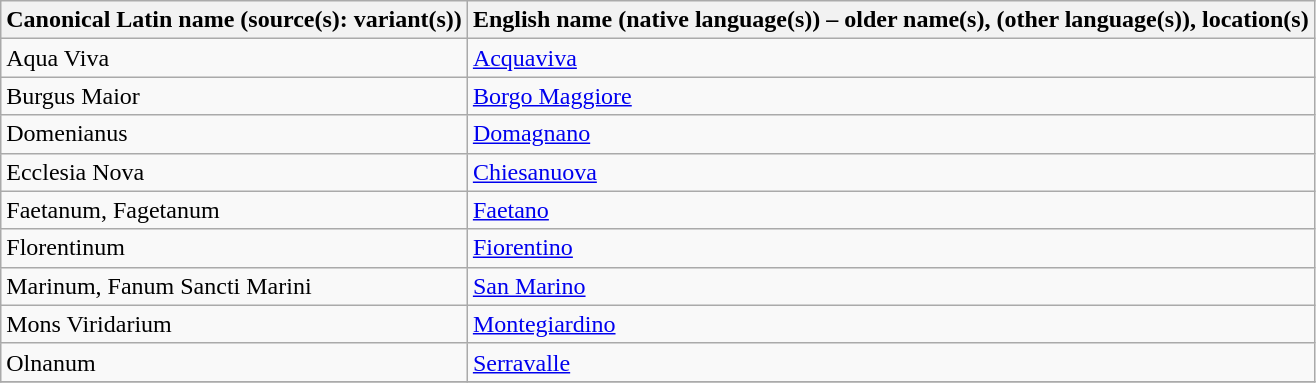<table class="wikitable sortable">
<tr>
<th>Canonical Latin name (source(s): variant(s))</th>
<th>English name (native language(s)) – older name(s), (other language(s)), location(s)</th>
</tr>
<tr>
<td>Aqua Viva</td>
<td><a href='#'>Acquaviva</a></td>
</tr>
<tr>
<td>Burgus Maior</td>
<td><a href='#'>Borgo Maggiore</a></td>
</tr>
<tr>
<td>Domenianus</td>
<td><a href='#'>Domagnano</a></td>
</tr>
<tr>
<td>Ecclesia Nova</td>
<td><a href='#'>Chiesanuova</a></td>
</tr>
<tr>
<td>Faetanum, Fagetanum</td>
<td><a href='#'>Faetano</a></td>
</tr>
<tr>
<td>Florentinum</td>
<td><a href='#'>Fiorentino</a></td>
</tr>
<tr>
<td>Marinum, Fanum Sancti Marini</td>
<td><a href='#'>San Marino</a></td>
</tr>
<tr>
<td>Mons Viridarium</td>
<td><a href='#'>Montegiardino</a></td>
</tr>
<tr>
<td>Olnanum</td>
<td><a href='#'>Serravalle</a></td>
</tr>
<tr>
</tr>
</table>
